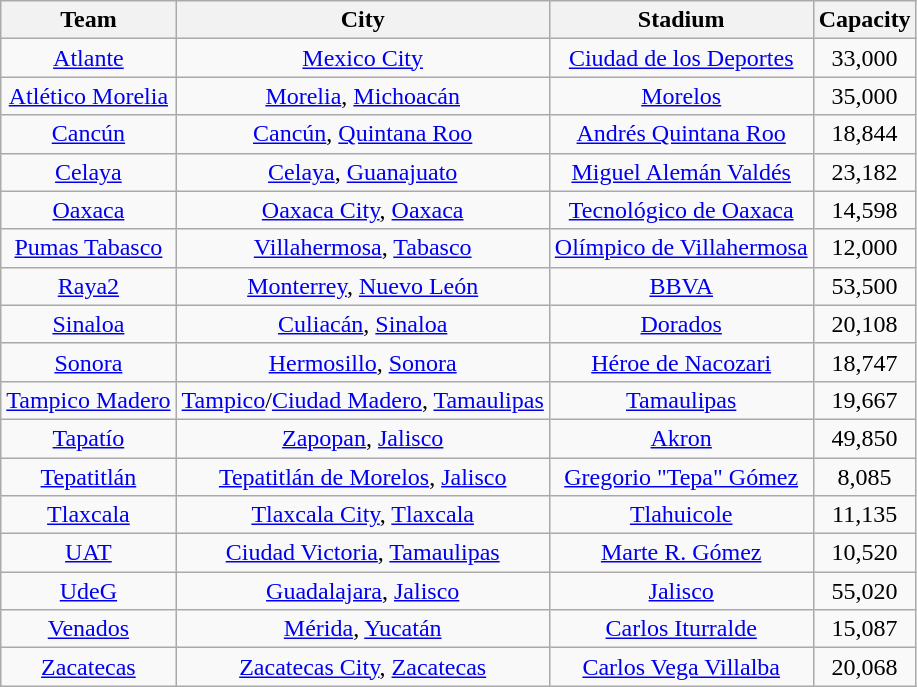<table class="wikitable sortable" style="text-align: center;">
<tr>
<th>Team</th>
<th>City</th>
<th>Stadium</th>
<th>Capacity</th>
</tr>
<tr>
<td><a href='#'>Atlante</a></td>
<td><a href='#'>Mexico City</a></td>
<td><a href='#'>Ciudad de los Deportes</a></td>
<td>33,000</td>
</tr>
<tr>
<td><a href='#'>Atlético Morelia</a></td>
<td><a href='#'>Morelia</a>, <a href='#'>Michoacán</a></td>
<td><a href='#'>Morelos</a></td>
<td>35,000</td>
</tr>
<tr>
<td><a href='#'>Cancún</a></td>
<td><a href='#'>Cancún</a>, <a href='#'>Quintana Roo</a></td>
<td><a href='#'>Andrés Quintana Roo</a></td>
<td>18,844</td>
</tr>
<tr>
<td><a href='#'>Celaya</a></td>
<td><a href='#'>Celaya</a>, <a href='#'>Guanajuato</a></td>
<td><a href='#'>Miguel Alemán Valdés</a></td>
<td>23,182</td>
</tr>
<tr>
<td><a href='#'>Oaxaca</a></td>
<td><a href='#'>Oaxaca City</a>, <a href='#'>Oaxaca</a></td>
<td><a href='#'>Tecnológico de Oaxaca</a></td>
<td>14,598</td>
</tr>
<tr>
<td><a href='#'>Pumas Tabasco</a></td>
<td><a href='#'>Villahermosa</a>, <a href='#'>Tabasco</a></td>
<td><a href='#'>Olímpico de Villahermosa</a></td>
<td>12,000</td>
</tr>
<tr>
<td><a href='#'>Raya2</a></td>
<td><a href='#'>Monterrey</a>, <a href='#'>Nuevo León</a></td>
<td><a href='#'>BBVA</a></td>
<td>53,500</td>
</tr>
<tr>
<td><a href='#'>Sinaloa</a></td>
<td><a href='#'>Culiacán</a>, <a href='#'>Sinaloa</a></td>
<td><a href='#'>Dorados</a></td>
<td>20,108</td>
</tr>
<tr>
<td><a href='#'>Sonora</a></td>
<td><a href='#'>Hermosillo</a>, <a href='#'>Sonora</a></td>
<td><a href='#'>Héroe de Nacozari</a></td>
<td>18,747</td>
</tr>
<tr>
<td><a href='#'>Tampico Madero</a></td>
<td><a href='#'>Tampico</a>/<a href='#'>Ciudad Madero</a>, <a href='#'>Tamaulipas</a></td>
<td><a href='#'>Tamaulipas</a></td>
<td>19,667</td>
</tr>
<tr>
<td><a href='#'>Tapatío</a></td>
<td><a href='#'>Zapopan</a>, <a href='#'>Jalisco</a></td>
<td><a href='#'>Akron</a></td>
<td>49,850</td>
</tr>
<tr>
<td><a href='#'>Tepatitlán</a></td>
<td><a href='#'>Tepatitlán de Morelos</a>, <a href='#'>Jalisco</a></td>
<td><a href='#'>Gregorio "Tepa" Gómez</a></td>
<td>8,085</td>
</tr>
<tr>
<td><a href='#'>Tlaxcala</a></td>
<td><a href='#'>Tlaxcala City</a>, <a href='#'>Tlaxcala</a></td>
<td><a href='#'>Tlahuicole</a></td>
<td>11,135</td>
</tr>
<tr>
<td><a href='#'>UAT</a></td>
<td><a href='#'>Ciudad Victoria</a>, <a href='#'>Tamaulipas</a></td>
<td><a href='#'>Marte R. Gómez</a></td>
<td>10,520</td>
</tr>
<tr>
<td><a href='#'>UdeG</a></td>
<td><a href='#'>Guadalajara</a>, <a href='#'>Jalisco</a></td>
<td><a href='#'>Jalisco</a></td>
<td>55,020</td>
</tr>
<tr>
<td><a href='#'>Venados</a></td>
<td><a href='#'>Mérida</a>, <a href='#'>Yucatán</a></td>
<td><a href='#'>Carlos Iturralde</a></td>
<td>15,087</td>
</tr>
<tr>
<td><a href='#'>Zacatecas</a></td>
<td><a href='#'>Zacatecas City</a>, <a href='#'>Zacatecas</a></td>
<td><a href='#'>Carlos Vega Villalba</a></td>
<td>20,068</td>
</tr>
</table>
